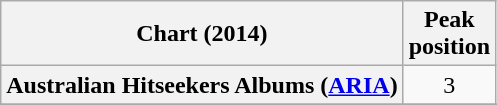<table class="wikitable sortable plainrowheaders" border="1">
<tr>
<th scope="col">Chart (2014)</th>
<th scope="col">Peak<br>position</th>
</tr>
<tr>
<th scope="row">Australian Hitseekers Albums (<a href='#'>ARIA</a>)</th>
<td align=center>3</td>
</tr>
<tr>
</tr>
<tr>
</tr>
<tr>
</tr>
<tr>
</tr>
<tr>
</tr>
<tr>
</tr>
<tr>
</tr>
<tr>
</tr>
<tr>
</tr>
<tr>
</tr>
<tr>
</tr>
<tr>
</tr>
<tr>
</tr>
<tr>
</tr>
</table>
